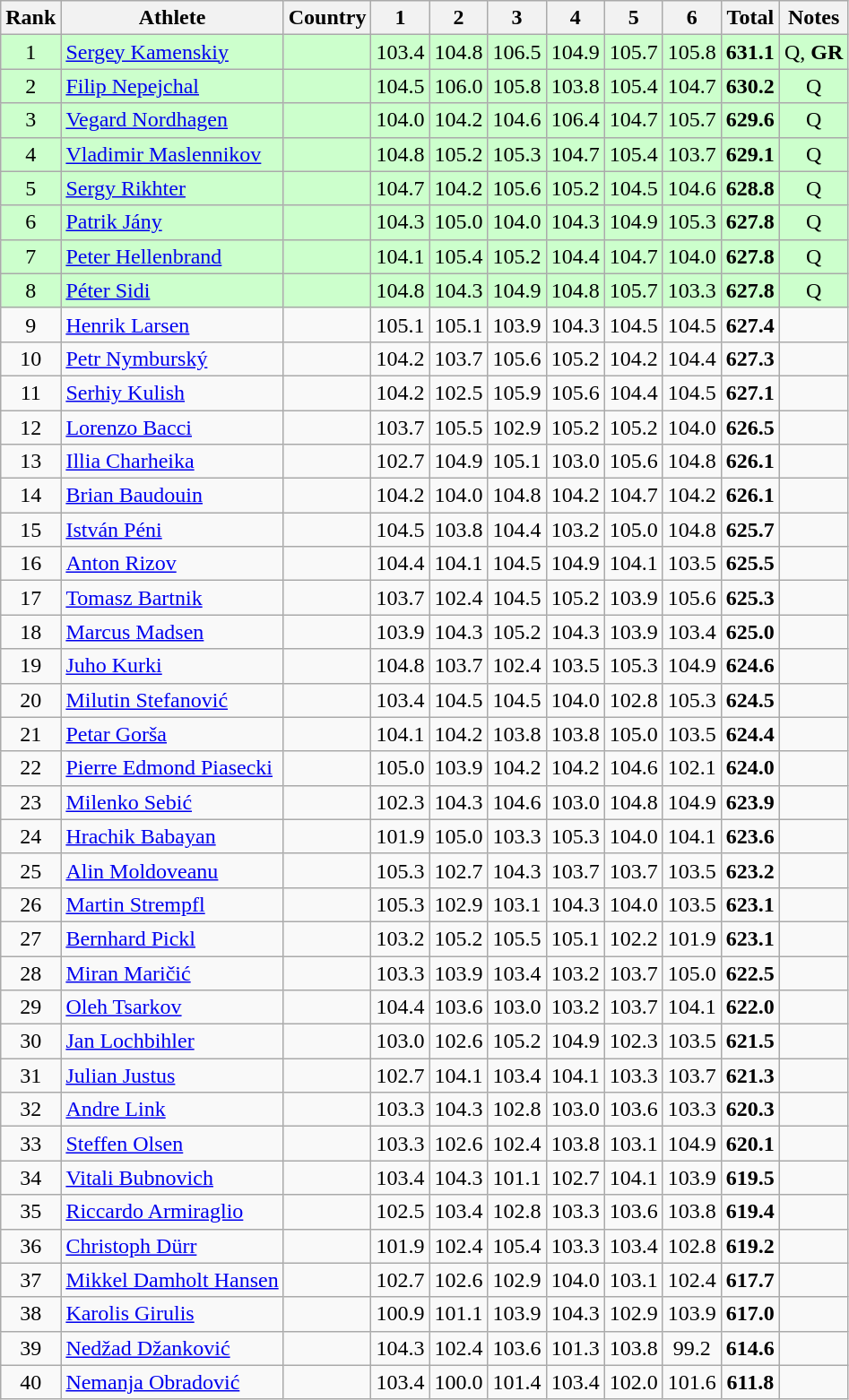<table class="wikitable sortable" style="text-align:center">
<tr>
<th>Rank</th>
<th>Athlete</th>
<th>Country</th>
<th class=unsortable width=30px>1</th>
<th class=unsortable width=30px>2</th>
<th class=unsortable width=30px>3</th>
<th class=unsortable width=30px>4</th>
<th class=unsortable width=30px>5</th>
<th class=unsortable width=30px>6</th>
<th>Total</th>
<th class=unsortable>Notes</th>
</tr>
<tr bgcolor=ccffcc>
<td>1</td>
<td align=left><a href='#'>Sergey Kamenskiy</a></td>
<td align=left></td>
<td>103.4</td>
<td>104.8</td>
<td>106.5</td>
<td>104.9</td>
<td>105.7</td>
<td>105.8</td>
<td><strong>631.1</strong></td>
<td>Q, <strong>GR</strong></td>
</tr>
<tr bgcolor=ccffcc>
<td>2</td>
<td align=left><a href='#'>Filip Nepejchal</a></td>
<td align=left></td>
<td>104.5</td>
<td>106.0</td>
<td>105.8</td>
<td>103.8</td>
<td>105.4</td>
<td>104.7</td>
<td><strong>630.2</strong></td>
<td>Q</td>
</tr>
<tr bgcolor=ccffcc>
<td>3</td>
<td align=left><a href='#'>Vegard Nordhagen</a></td>
<td align=left></td>
<td>104.0</td>
<td>104.2</td>
<td>104.6</td>
<td>106.4</td>
<td>104.7</td>
<td>105.7</td>
<td><strong>629.6</strong></td>
<td>Q</td>
</tr>
<tr bgcolor=ccffcc>
<td>4</td>
<td align=left><a href='#'>Vladimir Maslennikov</a></td>
<td align=left></td>
<td>104.8</td>
<td>105.2</td>
<td>105.3</td>
<td>104.7</td>
<td>105.4</td>
<td>103.7</td>
<td><strong>629.1</strong></td>
<td>Q</td>
</tr>
<tr bgcolor=ccffcc>
<td>5</td>
<td align=left><a href='#'>Sergy Rikhter</a></td>
<td align=left></td>
<td>104.7</td>
<td>104.2</td>
<td>105.6</td>
<td>105.2</td>
<td>104.5</td>
<td>104.6</td>
<td><strong>628.8</strong></td>
<td>Q</td>
</tr>
<tr bgcolor=ccffcc>
<td>6</td>
<td align=left><a href='#'>Patrik Jány</a></td>
<td align=left></td>
<td>104.3</td>
<td>105.0</td>
<td>104.0</td>
<td>104.3</td>
<td>104.9</td>
<td>105.3</td>
<td><strong>627.8</strong></td>
<td>Q</td>
</tr>
<tr bgcolor=ccffcc>
<td>7</td>
<td align=left><a href='#'>Peter Hellenbrand</a></td>
<td align=left></td>
<td>104.1</td>
<td>105.4</td>
<td>105.2</td>
<td>104.4</td>
<td>104.7</td>
<td>104.0</td>
<td><strong>627.8</strong></td>
<td>Q</td>
</tr>
<tr bgcolor=ccffcc>
<td>8</td>
<td align=left><a href='#'>Péter Sidi</a></td>
<td align=left></td>
<td>104.8</td>
<td>104.3</td>
<td>104.9</td>
<td>104.8</td>
<td>105.7</td>
<td>103.3</td>
<td><strong>627.8</strong></td>
<td>Q</td>
</tr>
<tr>
<td>9</td>
<td align=left><a href='#'>Henrik Larsen</a></td>
<td align=left></td>
<td>105.1</td>
<td>105.1</td>
<td>103.9</td>
<td>104.3</td>
<td>104.5</td>
<td>104.5</td>
<td><strong>627.4</strong></td>
<td></td>
</tr>
<tr>
<td>10</td>
<td align=left><a href='#'>Petr Nymburský</a></td>
<td align=left></td>
<td>104.2</td>
<td>103.7</td>
<td>105.6</td>
<td>105.2</td>
<td>104.2</td>
<td>104.4</td>
<td><strong>627.3</strong></td>
<td></td>
</tr>
<tr>
<td>11</td>
<td align=left><a href='#'>Serhiy Kulish</a></td>
<td align=left></td>
<td>104.2</td>
<td>102.5</td>
<td>105.9</td>
<td>105.6</td>
<td>104.4</td>
<td>104.5</td>
<td><strong>627.1</strong></td>
<td></td>
</tr>
<tr>
<td>12</td>
<td align=left><a href='#'>Lorenzo Bacci</a></td>
<td align=left></td>
<td>103.7</td>
<td>105.5</td>
<td>102.9</td>
<td>105.2</td>
<td>105.2</td>
<td>104.0</td>
<td><strong>626.5</strong></td>
<td></td>
</tr>
<tr>
<td>13</td>
<td align=left><a href='#'>Illia Charheika</a></td>
<td align=left></td>
<td>102.7</td>
<td>104.9</td>
<td>105.1</td>
<td>103.0</td>
<td>105.6</td>
<td>104.8</td>
<td><strong>626.1</strong></td>
<td></td>
</tr>
<tr>
<td>14</td>
<td align=left><a href='#'>Brian Baudouin</a></td>
<td align=left></td>
<td>104.2</td>
<td>104.0</td>
<td>104.8</td>
<td>104.2</td>
<td>104.7</td>
<td>104.2</td>
<td><strong>626.1</strong></td>
<td></td>
</tr>
<tr>
<td>15</td>
<td align=left><a href='#'>István Péni</a></td>
<td align=left></td>
<td>104.5</td>
<td>103.8</td>
<td>104.4</td>
<td>103.2</td>
<td>105.0</td>
<td>104.8</td>
<td><strong>625.7</strong></td>
<td></td>
</tr>
<tr>
<td>16</td>
<td align=left><a href='#'>Anton Rizov</a></td>
<td align=left></td>
<td>104.4</td>
<td>104.1</td>
<td>104.5</td>
<td>104.9</td>
<td>104.1</td>
<td>103.5</td>
<td><strong>625.5</strong></td>
<td></td>
</tr>
<tr>
<td>17</td>
<td align=left><a href='#'>Tomasz Bartnik</a></td>
<td align=left></td>
<td>103.7</td>
<td>102.4</td>
<td>104.5</td>
<td>105.2</td>
<td>103.9</td>
<td>105.6</td>
<td><strong>625.3</strong></td>
<td></td>
</tr>
<tr>
<td>18</td>
<td align=left><a href='#'>Marcus Madsen</a></td>
<td align=left></td>
<td>103.9</td>
<td>104.3</td>
<td>105.2</td>
<td>104.3</td>
<td>103.9</td>
<td>103.4</td>
<td><strong>625.0</strong></td>
<td></td>
</tr>
<tr>
<td>19</td>
<td align=left><a href='#'>Juho Kurki</a></td>
<td align=left></td>
<td>104.8</td>
<td>103.7</td>
<td>102.4</td>
<td>103.5</td>
<td>105.3</td>
<td>104.9</td>
<td><strong>624.6</strong></td>
<td></td>
</tr>
<tr>
<td>20</td>
<td align=left><a href='#'>Milutin Stefanović</a></td>
<td align=left></td>
<td>103.4</td>
<td>104.5</td>
<td>104.5</td>
<td>104.0</td>
<td>102.8</td>
<td>105.3</td>
<td><strong>624.5</strong></td>
<td></td>
</tr>
<tr>
<td>21</td>
<td align=left><a href='#'>Petar Gorša</a></td>
<td align=left></td>
<td>104.1</td>
<td>104.2</td>
<td>103.8</td>
<td>103.8</td>
<td>105.0</td>
<td>103.5</td>
<td><strong>624.4</strong></td>
<td></td>
</tr>
<tr>
<td>22</td>
<td align=left><a href='#'>Pierre Edmond Piasecki</a></td>
<td align=left></td>
<td>105.0</td>
<td>103.9</td>
<td>104.2</td>
<td>104.2</td>
<td>104.6</td>
<td>102.1</td>
<td><strong>624.0</strong></td>
<td></td>
</tr>
<tr>
<td>23</td>
<td align=left><a href='#'>Milenko Sebić</a></td>
<td align=left></td>
<td>102.3</td>
<td>104.3</td>
<td>104.6</td>
<td>103.0</td>
<td>104.8</td>
<td>104.9</td>
<td><strong>623.9</strong></td>
<td></td>
</tr>
<tr>
<td>24</td>
<td align=left><a href='#'>Hrachik Babayan</a></td>
<td align=left></td>
<td>101.9</td>
<td>105.0</td>
<td>103.3</td>
<td>105.3</td>
<td>104.0</td>
<td>104.1</td>
<td><strong>623.6</strong></td>
<td></td>
</tr>
<tr>
<td>25</td>
<td align=left><a href='#'>Alin Moldoveanu</a></td>
<td align=left></td>
<td>105.3</td>
<td>102.7</td>
<td>104.3</td>
<td>103.7</td>
<td>103.7</td>
<td>103.5</td>
<td><strong>623.2</strong></td>
<td></td>
</tr>
<tr>
<td>26</td>
<td align=left><a href='#'>Martin Strempfl</a></td>
<td align=left></td>
<td>105.3</td>
<td>102.9</td>
<td>103.1</td>
<td>104.3</td>
<td>104.0</td>
<td>103.5</td>
<td><strong>623.1</strong></td>
<td></td>
</tr>
<tr>
<td>27</td>
<td align=left><a href='#'>Bernhard Pickl</a></td>
<td align=left></td>
<td>103.2</td>
<td>105.2</td>
<td>105.5</td>
<td>105.1</td>
<td>102.2</td>
<td>101.9</td>
<td><strong>623.1</strong></td>
<td></td>
</tr>
<tr>
<td>28</td>
<td align=left><a href='#'>Miran Maričić</a></td>
<td align=left></td>
<td>103.3</td>
<td>103.9</td>
<td>103.4</td>
<td>103.2</td>
<td>103.7</td>
<td>105.0</td>
<td><strong>622.5</strong></td>
<td></td>
</tr>
<tr>
<td>29</td>
<td align=left><a href='#'>Oleh Tsarkov</a></td>
<td align=left></td>
<td>104.4</td>
<td>103.6</td>
<td>103.0</td>
<td>103.2</td>
<td>103.7</td>
<td>104.1</td>
<td><strong>622.0</strong></td>
<td></td>
</tr>
<tr>
<td>30</td>
<td align=left><a href='#'>Jan Lochbihler</a></td>
<td align=left></td>
<td>103.0</td>
<td>102.6</td>
<td>105.2</td>
<td>104.9</td>
<td>102.3</td>
<td>103.5</td>
<td><strong>621.5</strong></td>
<td></td>
</tr>
<tr>
<td>31</td>
<td align=left><a href='#'>Julian Justus</a></td>
<td align=left></td>
<td>102.7</td>
<td>104.1</td>
<td>103.4</td>
<td>104.1</td>
<td>103.3</td>
<td>103.7</td>
<td><strong>621.3</strong></td>
<td></td>
</tr>
<tr>
<td>32</td>
<td align=left><a href='#'>Andre Link</a></td>
<td align=left></td>
<td>103.3</td>
<td>104.3</td>
<td>102.8</td>
<td>103.0</td>
<td>103.6</td>
<td>103.3</td>
<td><strong>620.3</strong></td>
<td></td>
</tr>
<tr>
<td>33</td>
<td align=left><a href='#'>Steffen Olsen</a></td>
<td align=left></td>
<td>103.3</td>
<td>102.6</td>
<td>102.4</td>
<td>103.8</td>
<td>103.1</td>
<td>104.9</td>
<td><strong>620.1</strong></td>
<td></td>
</tr>
<tr>
<td>34</td>
<td align=left><a href='#'>Vitali Bubnovich</a></td>
<td align=left></td>
<td>103.4</td>
<td>104.3</td>
<td>101.1</td>
<td>102.7</td>
<td>104.1</td>
<td>103.9</td>
<td><strong>619.5</strong></td>
<td></td>
</tr>
<tr>
<td>35</td>
<td align=left><a href='#'>Riccardo Armiraglio</a></td>
<td align=left></td>
<td>102.5</td>
<td>103.4</td>
<td>102.8</td>
<td>103.3</td>
<td>103.6</td>
<td>103.8</td>
<td><strong>619.4</strong></td>
<td></td>
</tr>
<tr>
<td>36</td>
<td align=left><a href='#'>Christoph Dürr</a></td>
<td align=left></td>
<td>101.9</td>
<td>102.4</td>
<td>105.4</td>
<td>103.3</td>
<td>103.4</td>
<td>102.8</td>
<td><strong>619.2</strong></td>
<td></td>
</tr>
<tr>
<td>37</td>
<td align=left><a href='#'>Mikkel Damholt Hansen</a></td>
<td align=left></td>
<td>102.7</td>
<td>102.6</td>
<td>102.9</td>
<td>104.0</td>
<td>103.1</td>
<td>102.4</td>
<td><strong>617.7</strong></td>
<td></td>
</tr>
<tr>
<td>38</td>
<td align=left><a href='#'>Karolis Girulis</a></td>
<td align=left></td>
<td>100.9</td>
<td>101.1</td>
<td>103.9</td>
<td>104.3</td>
<td>102.9</td>
<td>103.9</td>
<td><strong>617.0</strong></td>
<td></td>
</tr>
<tr>
<td>39</td>
<td align=left><a href='#'>Nedžad Džanković</a></td>
<td align=left></td>
<td>104.3</td>
<td>102.4</td>
<td>103.6</td>
<td>101.3</td>
<td>103.8</td>
<td>99.2</td>
<td><strong>614.6</strong></td>
<td></td>
</tr>
<tr>
<td>40</td>
<td align=left><a href='#'>Nemanja Obradović</a></td>
<td align=left></td>
<td>103.4</td>
<td>100.0</td>
<td>101.4</td>
<td>103.4</td>
<td>102.0</td>
<td>101.6</td>
<td><strong>611.8</strong></td>
<td></td>
</tr>
</table>
